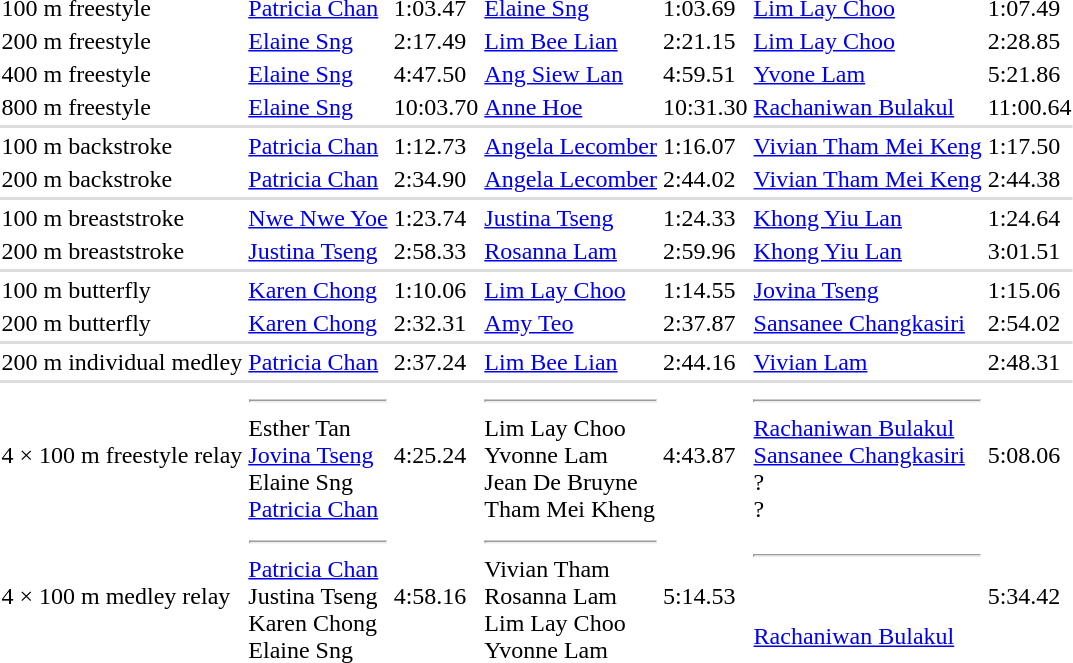<table>
<tr>
<td>100 m freestyle</td>
<td> <a href='#'>Patricia Chan</a></td>
<td>1:03.47</td>
<td> <a href='#'>Elaine Sng</a></td>
<td>1:03.69</td>
<td> <a href='#'>Lim Lay Choo</a></td>
<td>1:07.49</td>
</tr>
<tr>
<td>200 m freestyle</td>
<td> <a href='#'>Elaine Sng</a></td>
<td>2:17.49</td>
<td> <a href='#'>Lim Bee Lian</a></td>
<td>2:21.15</td>
<td> <a href='#'>Lim Lay Choo</a></td>
<td>2:28.85</td>
</tr>
<tr>
<td>400 m freestyle</td>
<td> <a href='#'>Elaine Sng</a></td>
<td>4:47.50</td>
<td> <a href='#'>Ang Siew Lan</a></td>
<td>4:59.51</td>
<td> <a href='#'>Yvone Lam</a></td>
<td>5:21.86</td>
</tr>
<tr>
<td>800 m freestyle</td>
<td> <a href='#'>Elaine Sng</a></td>
<td>10:03.70</td>
<td> <a href='#'>Anne Hoe</a></td>
<td>10:31.30</td>
<td> <a href='#'>Rachaniwan Bulakul</a></td>
<td>11:00.64</td>
</tr>
<tr bgcolor=#DDDDDD>
<td colspan=7></td>
</tr>
<tr>
<td>100 m backstroke</td>
<td> <a href='#'>Patricia Chan</a></td>
<td>1:12.73</td>
<td> <a href='#'>Angela Lecomber</a></td>
<td>1:16.07</td>
<td> <a href='#'>Vivian Tham Mei Keng</a></td>
<td>1:17.50</td>
</tr>
<tr>
<td>200 m backstroke</td>
<td> <a href='#'>Patricia Chan</a></td>
<td>2:34.90</td>
<td> <a href='#'>Angela Lecomber</a></td>
<td>2:44.02</td>
<td> <a href='#'>Vivian Tham Mei Keng</a></td>
<td>2:44.38</td>
</tr>
<tr bgcolor=#DDDDDD>
<td colspan=7></td>
</tr>
<tr>
<td>100 m breaststroke</td>
<td> <a href='#'>Nwe Nwe Yoe</a></td>
<td>1:23.74</td>
<td> <a href='#'>Justina Tseng</a></td>
<td>1:24.33</td>
<td> <a href='#'>Khong Yiu Lan</a></td>
<td>1:24.64</td>
</tr>
<tr>
<td>200 m breaststroke</td>
<td> <a href='#'>Justina Tseng</a></td>
<td>2:58.33</td>
<td> <a href='#'>Rosanna Lam</a></td>
<td>2:59.96</td>
<td> <a href='#'>Khong Yiu Lan</a></td>
<td>3:01.51</td>
</tr>
<tr bgcolor=#DDDDDD>
<td colspan=7></td>
</tr>
<tr>
<td>100 m butterfly</td>
<td> <a href='#'>Karen Chong</a></td>
<td>1:10.06</td>
<td> <a href='#'>Lim Lay Choo</a></td>
<td>1:14.55</td>
<td> <a href='#'>Jovina Tseng</a></td>
<td>1:15.06</td>
</tr>
<tr>
<td>200 m butterfly</td>
<td> <a href='#'>Karen Chong</a></td>
<td>2:32.31</td>
<td> <a href='#'>Amy Teo</a></td>
<td>2:37.87</td>
<td> <a href='#'>Sansanee Changkasiri</a></td>
<td>2:54.02</td>
</tr>
<tr bgcolor=#DDDDDD>
<td colspan=7></td>
</tr>
<tr>
<td>200 m individual medley</td>
<td> <a href='#'>Patricia Chan</a></td>
<td>2:37.24</td>
<td> <a href='#'>Lim Bee Lian</a></td>
<td>2:44.16</td>
<td> <a href='#'>Vivian Lam</a></td>
<td>2:48.31</td>
</tr>
<tr bgcolor=#DDDDDD>
<td colspan=7></td>
</tr>
<tr>
<td>4 × 100 m freestyle relay</td>
<td> <hr> Esther Tan<br><a href='#'>Jovina Tseng</a><br>Elaine Sng<br><a href='#'>Patricia Chan</a></td>
<td>4:25.24</td>
<td> <hr> Lim Lay Choo<br>Yvonne Lam<br>Jean De Bruyne<br>Tham Mei Kheng</td>
<td>4:43.87</td>
<td> <hr> <a href='#'>Rachaniwan Bulakul</a><br><a href='#'>Sansanee Changkasiri</a><br>?<br>?</td>
<td>5:08.06</td>
</tr>
<tr>
<td>4 × 100 m medley relay</td>
<td> <hr> <a href='#'>Patricia Chan</a><br>Justina Tseng<br>Karen Chong<br>Elaine Sng</td>
<td>4:58.16</td>
<td> <hr> Vivian Tham<br>Rosanna Lam<br>Lim Lay Choo<br>Yvonne Lam</td>
<td>5:14.53</td>
<td> <hr> <br><br><a href='#'>Rachaniwan Bulakul</a><br></td>
<td>5:34.42</td>
</tr>
</table>
